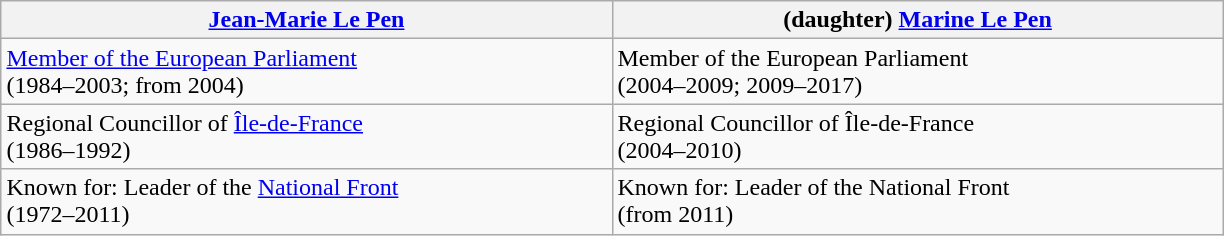<table class="wikitable" style="margin-left: auto; margin-right: auto; border: none;">
<tr>
<th scope="col" style="width: 300pt;"><a href='#'>Jean-Marie Le Pen</a><br></th>
<th scope="col" style="width: 300pt;">(daughter) <a href='#'>Marine Le Pen</a><br></th>
</tr>
<tr>
<td><a href='#'>Member of the European Parliament</a><br>(1984–2003; from 2004)</td>
<td>Member of the European Parliament<br>(2004–2009; 2009–2017)</td>
</tr>
<tr>
<td>Regional Councillor of <a href='#'>Île-de-France</a><br>(1986–1992)</td>
<td>Regional Councillor of Île-de-France<br>(2004–2010)</td>
</tr>
<tr>
<td>Known for: Leader of the <a href='#'>National Front</a><br>(1972–2011)</td>
<td>Known for: Leader of the National Front<br>(from 2011)</td>
</tr>
</table>
